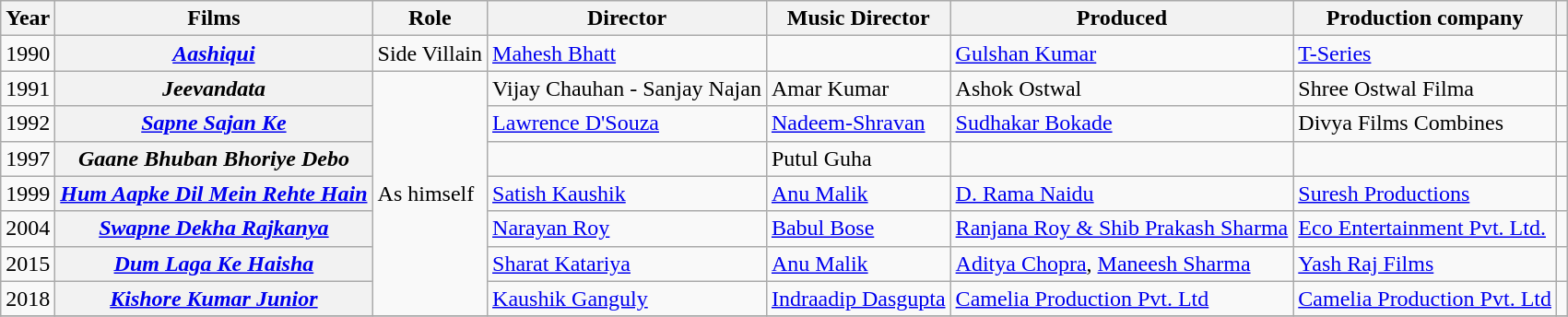<table class="wikitable sortable">
<tr>
<th>Year</th>
<th>Films</th>
<th>Role</th>
<th>Director</th>
<th>Music Director</th>
<th>Produced</th>
<th>Production company</th>
<th></th>
</tr>
<tr>
<td>1990</td>
<th><em><a href='#'>Aashiqui</a></em></th>
<td>Side Villain</td>
<td><a href='#'>Mahesh Bhatt</a></td>
<td></td>
<td><a href='#'>Gulshan Kumar</a></td>
<td><a href='#'>T-Series</a></td>
</tr>
<tr>
<td>1991</td>
<th><em>Jeevandata</em></th>
<td rowspan="7">As himself</td>
<td>Vijay Chauhan - Sanjay Najan</td>
<td>Amar Kumar</td>
<td>Ashok Ostwal</td>
<td>Shree Ostwal Filma</td>
<td></td>
</tr>
<tr>
<td>1992</td>
<th><em><a href='#'>Sapne Sajan Ke</a></em></th>
<td><a href='#'>Lawrence D'Souza</a></td>
<td><a href='#'>Nadeem-Shravan</a></td>
<td><a href='#'>Sudhakar Bokade</a></td>
<td>Divya Films Combines</td>
<td></td>
</tr>
<tr>
<td>1997</td>
<th><em>Gaane Bhuban Bhoriye Debo</em></th>
<td></td>
<td>Putul Guha</td>
<td></td>
<td></td>
<td></td>
</tr>
<tr>
<td>1999</td>
<th><em><a href='#'>Hum Aapke Dil Mein Rehte Hain</a></em></th>
<td><a href='#'>Satish Kaushik</a></td>
<td><a href='#'>Anu Malik</a></td>
<td><a href='#'>D. Rama Naidu</a></td>
<td><a href='#'>Suresh Productions</a></td>
<td></td>
</tr>
<tr>
<td>2004</td>
<th><em><a href='#'>Swapne Dekha Rajkanya</a></em></th>
<td><a href='#'>Narayan Roy</a></td>
<td><a href='#'>Babul Bose</a></td>
<td><a href='#'>Ranjana Roy & Shib Prakash Sharma</a></td>
<td><a href='#'>Eco Entertainment Pvt. Ltd.</a></td>
<td></td>
</tr>
<tr>
<td>2015</td>
<th><em><a href='#'>Dum Laga Ke Haisha</a></em></th>
<td><a href='#'>Sharat Katariya</a></td>
<td><a href='#'>Anu Malik</a></td>
<td><a href='#'>Aditya Chopra</a>, <a href='#'>Maneesh Sharma</a></td>
<td><a href='#'>Yash Raj Films</a></td>
<td></td>
</tr>
<tr>
<td>2018</td>
<th><em><a href='#'>Kishore Kumar Junior</a></em></th>
<td><a href='#'>Kaushik Ganguly</a></td>
<td><a href='#'>Indraadip Dasgupta</a></td>
<td><a href='#'>Camelia Production Pvt. Ltd</a></td>
<td><a href='#'>Camelia Production Pvt. Ltd</a></td>
<td></td>
</tr>
<tr>
</tr>
</table>
